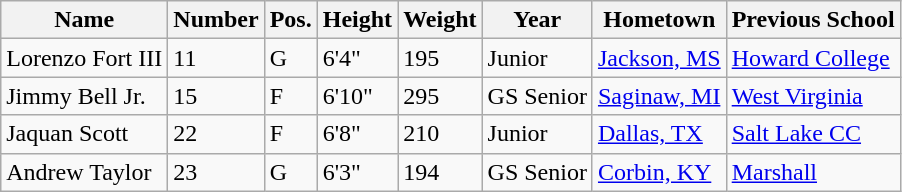<table class="wikitable sortable" border="1">
<tr>
<th>Name</th>
<th>Number</th>
<th>Pos.</th>
<th>Height</th>
<th>Weight</th>
<th>Year</th>
<th>Hometown</th>
<th class="unsortable">Previous School</th>
</tr>
<tr>
<td>Lorenzo Fort III</td>
<td>11</td>
<td>G</td>
<td>6'4"</td>
<td>195</td>
<td>Junior</td>
<td><a href='#'>Jackson, MS</a></td>
<td><a href='#'>Howard College</a></td>
</tr>
<tr>
<td>Jimmy Bell Jr.</td>
<td>15</td>
<td>F</td>
<td>6'10"</td>
<td>295</td>
<td>GS Senior</td>
<td><a href='#'>Saginaw, MI</a></td>
<td><a href='#'>West Virginia</a></td>
</tr>
<tr>
<td>Jaquan Scott</td>
<td>22</td>
<td>F</td>
<td>6'8"</td>
<td>210</td>
<td>Junior</td>
<td><a href='#'>Dallas, TX</a></td>
<td><a href='#'>Salt Lake CC</a></td>
</tr>
<tr>
<td>Andrew Taylor</td>
<td>23</td>
<td>G</td>
<td>6'3"</td>
<td>194</td>
<td>GS Senior</td>
<td><a href='#'>Corbin, KY</a></td>
<td><a href='#'>Marshall</a></td>
</tr>
</table>
